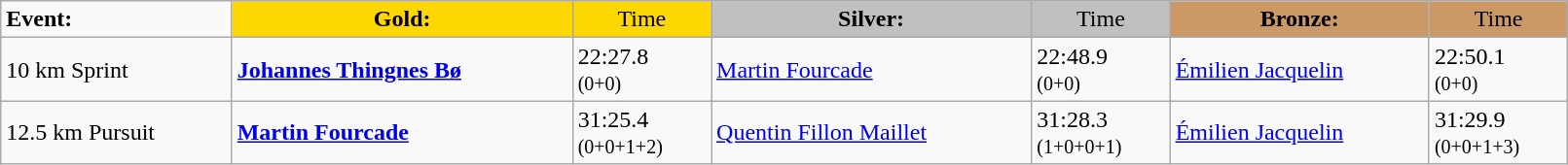<table class="wikitable" width=85%>
<tr>
<td><strong>Event:</strong></td>
<td style="text-align:center;background-color:gold;"><strong>Gold:</strong></td>
<td style="text-align:center;background-color:gold;">Time</td>
<td style="text-align:center;background-color:silver;"><strong>Silver:</strong></td>
<td style="text-align:center;background-color:silver;">Time</td>
<td style="text-align:center;background-color:#CC9966;"><strong>Bronze:</strong></td>
<td style="text-align:center;background-color:#CC9966;">Time</td>
</tr>
<tr>
<td>10 km Sprint</td>
<td><strong><a href='#'>Johannes Thingnes Bø</a></strong><br><small></small></td>
<td>22:27.8<br><small>(0+0)</small></td>
<td><a href='#'>Martin Fourcade</a><br><small></small></td>
<td>22:48.9<br><small>(0+0)</small></td>
<td><a href='#'>Émilien Jacquelin</a><br><small></small></td>
<td>22:50.1<br><small>(0+0)</small></td>
</tr>
<tr>
<td>12.5 km Pursuit</td>
<td><strong><a href='#'>Martin Fourcade</a></strong><br><small></small></td>
<td>31:25.4<br><small>(0+0+1+2)</small></td>
<td><a href='#'>Quentin Fillon Maillet</a><br><small></small></td>
<td>31:28.3<br><small>(1+0+0+1)</small></td>
<td><a href='#'>Émilien Jacquelin</a><br><small></small></td>
<td>31:29.9<br><small>(0+0+1+3)</small></td>
</tr>
</table>
